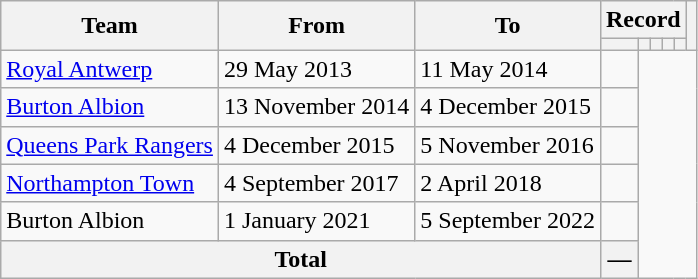<table class=wikitable style="text-align: center">
<tr>
<th rowspan=2>Team</th>
<th rowspan=2>From</th>
<th rowspan=2>To</th>
<th colspan=5>Record</th>
<th rowspan=2></th>
</tr>
<tr>
<th></th>
<th></th>
<th></th>
<th></th>
<th></th>
</tr>
<tr>
<td align=left><a href='#'>Royal Antwerp</a></td>
<td align=left>29 May 2013</td>
<td align=left>11 May 2014<br></td>
<td></td>
</tr>
<tr>
<td align=left><a href='#'>Burton Albion</a></td>
<td align=left>13 November 2014</td>
<td align=left>4 December 2015<br></td>
<td></td>
</tr>
<tr>
<td align=left><a href='#'>Queens Park Rangers</a></td>
<td align=left>4 December 2015</td>
<td align=left>5 November 2016<br></td>
<td></td>
</tr>
<tr>
<td align=left><a href='#'>Northampton Town</a></td>
<td align=left>4 September 2017</td>
<td align=left>2 April 2018<br></td>
<td></td>
</tr>
<tr>
<td align=left>Burton Albion</td>
<td align=left>1 January 2021</td>
<td align=left>5 September 2022<br></td>
<td></td>
</tr>
<tr>
<th colspan=3>Total<br></th>
<th>—</th>
</tr>
</table>
